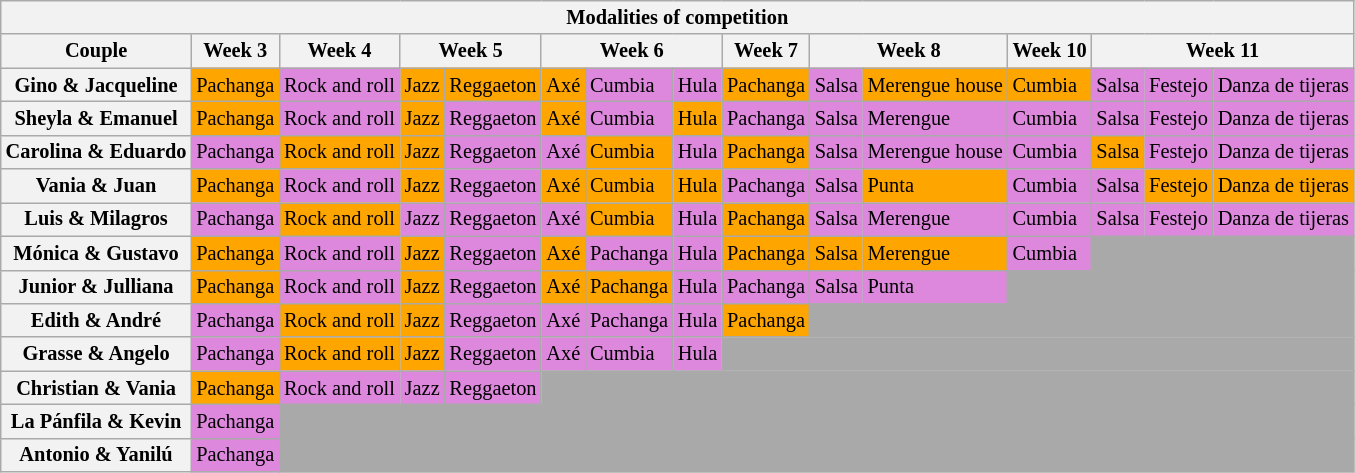<table class="wikitable collapsible collapsed" style="text-align:left; font-size:85%; line-height:16px;">
<tr>
<th colspan=15>Modalities of competition</th>
</tr>
<tr>
<th>Couple</th>
<th>Week 3</th>
<th>Week 4</th>
<th colspan=2>Week 5</th>
<th colspan=3>Week 6</th>
<th>Week 7</th>
<th colspan=2>Week 8</th>
<th>Week 10</th>
<th colspan=3>Week 11</th>
</tr>
<tr>
<th>Gino & Jacqueline</th>
<td style="background:orange;">Pachanga</td>
<td style="background:#dd88dd;">Rock and roll</td>
<td style="background:orange;">Jazz</td>
<td style="background:orange;">Reggaeton</td>
<td style="background:orange;">Axé</td>
<td style="background:#dd88dd;">Cumbia</td>
<td style="background:#dd88dd;">Hula</td>
<td style="background:orange;">Pachanga</td>
<td style="background:#dd88dd;">Salsa</td>
<td style="background:orange;">Merengue house</td>
<td style="background:orange;">Cumbia</td>
<td style="background:#dd88dd;">Salsa</td>
<td style="background:#dd88dd;">Festejo</td>
<td style="background:#dd88dd;">Danza de tijeras</td>
</tr>
<tr>
<th>Sheyla & Emanuel</th>
<td style="background:orange;">Pachanga</td>
<td style="background:#dd88dd;">Rock and roll</td>
<td style="background:orange;">Jazz</td>
<td style="background:#dd88dd;">Reggaeton</td>
<td style="background:orange;">Axé</td>
<td style="background:#dd88dd;">Cumbia</td>
<td style="background:orange;">Hula</td>
<td style="background:#dd88dd;">Pachanga</td>
<td style="background:#dd88dd;">Salsa</td>
<td style="background:#dd88dd;">Merengue</td>
<td style="background:#dd88dd;">Cumbia</td>
<td style="background:#dd88dd;">Salsa</td>
<td style="background:#dd88dd;">Festejo</td>
<td style="background:#dd88dd;">Danza de tijeras</td>
</tr>
<tr>
<th>Carolina & Eduardo</th>
<td style="background:#dd88dd;">Pachanga</td>
<td style="background:orange;">Rock and roll</td>
<td style="background:orange;">Jazz</td>
<td style="background:#dd88dd;">Reggaeton</td>
<td style="background:#dd88dd;">Axé</td>
<td style="background:orange;">Cumbia</td>
<td style="background:#dd88dd;">Hula</td>
<td style="background:orange;">Pachanga</td>
<td style="background:#dd88dd;">Salsa</td>
<td style="background:#dd88dd;">Merengue house</td>
<td style="background:#dd88dd;">Cumbia</td>
<td style="background:orange;">Salsa</td>
<td style="background:#dd88dd;">Festejo</td>
<td style="background:#dd88dd;">Danza de tijeras</td>
</tr>
<tr>
<th>Vania & Juan</th>
<td style="background:orange;">Pachanga</td>
<td style="background:#dd88dd;">Rock and roll</td>
<td style="background:orange;">Jazz</td>
<td style="background:#dd88dd;">Reggaeton</td>
<td style="background:orange;">Axé</td>
<td style="background:orange;">Cumbia</td>
<td style="background:orange;">Hula</td>
<td style="background:#dd88dd;">Pachanga</td>
<td style="background:#dd88dd;">Salsa</td>
<td style="background:orange;">Punta</td>
<td style="background:#dd88dd;">Cumbia</td>
<td style="background:#dd88dd;">Salsa</td>
<td style="background:orange;">Festejo</td>
<td style="background:orange;">Danza de tijeras</td>
</tr>
<tr>
<th>Luis & Milagros</th>
<td style="background:#dd88dd;">Pachanga</td>
<td style="background:orange;">Rock and roll</td>
<td style="background:#dd88dd;">Jazz</td>
<td style="background:#dd88dd;">Reggaeton</td>
<td style="background:#dd88dd;">Axé</td>
<td style="background:orange;">Cumbia</td>
<td style="background:#dd88dd;">Hula</td>
<td style="background:orange;">Pachanga</td>
<td style="background:#dd88dd;">Salsa</td>
<td style="background:#dd88dd;">Merengue</td>
<td style="background:#dd88dd;">Cumbia</td>
<td style="background:#dd88dd;">Salsa</td>
<td style="background:#dd88dd;">Festejo</td>
<td style="background:#dd88dd;">Danza de tijeras</td>
</tr>
<tr>
<th>Mónica & Gustavo</th>
<td style="background:orange;">Pachanga</td>
<td style="background:#dd88dd;">Rock and roll</td>
<td style="background:orange;">Jazz</td>
<td style="background:#dd88dd;">Reggaeton</td>
<td style="background:orange;">Axé</td>
<td style="background:#dd88dd;">Pachanga</td>
<td style="background:#dd88dd;">Hula</td>
<td style="background:orange;">Pachanga</td>
<td style="background:orange;">Salsa</td>
<td style="background:orange;">Merengue</td>
<td style="background:#dd88dd;">Cumbia</td>
<td style="background:darkgrey;" colspan="3"></td>
</tr>
<tr>
<th>Junior & Julliana</th>
<td style="background:orange;">Pachanga</td>
<td style="background:#dd88dd;">Rock and roll</td>
<td style="background:orange;">Jazz</td>
<td style="background:#dd88dd;">Reggaeton</td>
<td style="background:orange;">Axé</td>
<td style="background:orange;">Pachanga</td>
<td style="background:#dd88dd;">Hula</td>
<td style="background:#dd88dd;">Pachanga</td>
<td style="background:#dd88dd;">Salsa</td>
<td style="background:#dd88dd;">Punta</td>
<td style="background:darkgrey;" colspan="4"></td>
</tr>
<tr>
<th>Edith & André</th>
<td style="background:#dd88dd;">Pachanga</td>
<td style="background:orange;">Rock and roll</td>
<td style="background:orange;">Jazz</td>
<td style="background:#dd88dd;">Reggaeton</td>
<td style="background:#dd88dd;">Axé</td>
<td style="background:#dd88dd;">Pachanga</td>
<td style="background:#dd88dd;">Hula</td>
<td style="background:orange;">Pachanga</td>
<td style="background:darkgrey;" colspan="6"></td>
</tr>
<tr>
<th>Grasse & Angelo</th>
<td style="background:#dd88dd;">Pachanga</td>
<td style="background:orange;">Rock and roll</td>
<td style="background:orange;">Jazz</td>
<td style="background:#dd88dd;">Reggaeton</td>
<td style="background:#dd88dd;">Axé</td>
<td style="background:#dd88dd;">Cumbia</td>
<td style="background:#dd88dd;">Hula</td>
<td style="background:darkgrey;" colspan="7"></td>
</tr>
<tr>
<th>Christian & Vania</th>
<td style="background:orange;">Pachanga</td>
<td style="background:#dd88dd;">Rock and roll</td>
<td style="background:#dd88dd;">Jazz</td>
<td style="background:#dd88dd;">Reggaeton</td>
<td style="background:darkgrey;" colspan="10"></td>
</tr>
<tr>
<th>La Pánfila & Kevin</th>
<td style="background:#dd88dd;">Pachanga</td>
<td style="background:darkgrey;" colspan="13"></td>
</tr>
<tr>
<th>Antonio & Yanilú</th>
<td style="background:#dd88dd;">Pachanga</td>
<td style="background:darkgrey;" colspan="13"></td>
</tr>
</table>
